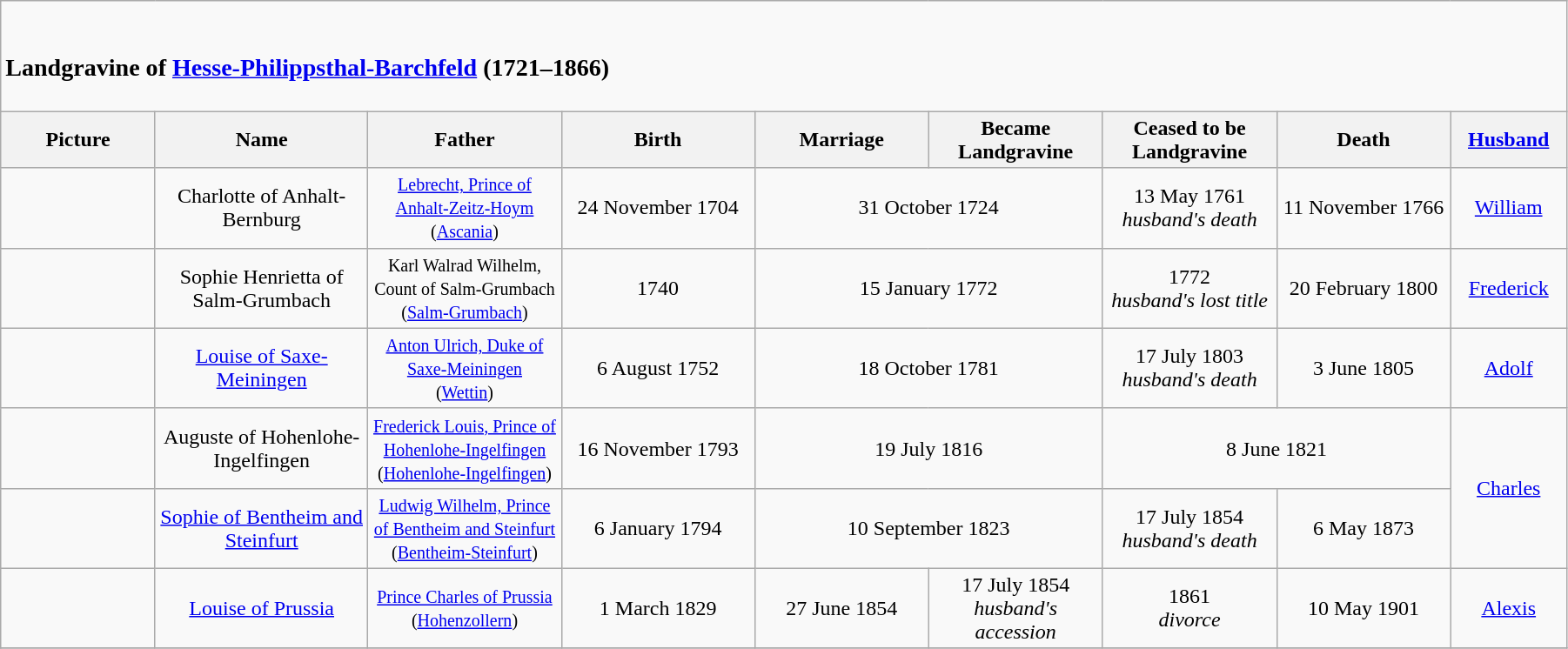<table width=95% class="wikitable">
<tr>
<td colspan="9"><br><h3>Landgravine of <a href='#'>Hesse-Philippsthal-Barchfeld</a> (1721–1866)</h3></td>
</tr>
<tr>
<th width = "8%">Picture</th>
<th width = "11%">Name</th>
<th width = "10%">Father</th>
<th width = "10%">Birth</th>
<th width = "9%">Marriage</th>
<th width = "9%">Became Landgravine</th>
<th width = "9%">Ceased to be Landgravine</th>
<th width = "9%">Death</th>
<th width = "6%"><a href='#'>Husband</a></th>
</tr>
<tr>
<td align="center"></td>
<td align="center">Charlotte of Anhalt-Bernburg</td>
<td align="center"><small><a href='#'>Lebrecht, Prince of Anhalt-Zeitz-Hoym</a><br>(<a href='#'>Ascania</a>)</small></td>
<td align="center">24 November 1704</td>
<td align="center" colspan="2">31 October 1724</td>
<td align="center">13 May 1761<br><em>husband's death</em></td>
<td align="center">11 November 1766</td>
<td align="center"><a href='#'>William</a></td>
</tr>
<tr>
<td align="center"></td>
<td align="center">Sophie Henrietta of Salm-Grumbach</td>
<td align="center"><small>Karl Walrad Wilhelm, Count of Salm-Grumbach<br>(<a href='#'>Salm-Grumbach</a>)</small></td>
<td align="center">1740</td>
<td align="center" colspan="2">15 January 1772</td>
<td align="center">1772<br><em>husband's lost title</em></td>
<td align="center">20 February 1800</td>
<td align="center"><a href='#'>Frederick</a></td>
</tr>
<tr>
<td align="center"></td>
<td align="center"><a href='#'>Louise of Saxe-Meiningen</a></td>
<td align="center"><small><a href='#'>Anton Ulrich, Duke of Saxe-Meiningen</a><br>(<a href='#'>Wettin</a>)</small></td>
<td align="center">6 August 1752</td>
<td align="center" colspan="2">18 October 1781</td>
<td align="center">17 July 1803<br><em>husband's death</em></td>
<td align="center">3 June 1805</td>
<td align="center"><a href='#'>Adolf</a></td>
</tr>
<tr>
<td align="center"></td>
<td align="center">Auguste of Hohenlohe-Ingelfingen</td>
<td align="center"><small><a href='#'>Frederick Louis, Prince of Hohenlohe-Ingelfingen</a><br> (<a href='#'>Hohenlohe-Ingelfingen</a>)</small></td>
<td align="center">16 November 1793</td>
<td align="center" colspan="2">19 July 1816</td>
<td align="center" colspan="2">8 June 1821</td>
<td align="center" rowspan="2"><a href='#'>Charles</a></td>
</tr>
<tr>
<td align="center"></td>
<td align="center"><a href='#'>Sophie of Bentheim and Steinfurt</a></td>
<td align="center"><small><a href='#'>Ludwig Wilhelm, Prince of Bentheim and Steinfurt</a><br>(<a href='#'>Bentheim-Steinfurt</a>)</small></td>
<td align="center">6 January 1794</td>
<td align="center" colspan="2">10 September 1823</td>
<td align="center">17 July 1854<br><em>husband's death</em></td>
<td align="center">6 May 1873</td>
</tr>
<tr>
<td align="center"></td>
<td align="center"><a href='#'>Louise of Prussia</a></td>
<td align="center"><small><a href='#'>Prince Charles of Prussia</a><br>(<a href='#'>Hohenzollern</a>)</small></td>
<td align="center">1 March 1829</td>
<td align="center">27 June 1854</td>
<td align="center">17 July 1854<br><em>husband's accession</em></td>
<td align="center">1861<br><em>divorce</em></td>
<td align="center">10 May 1901</td>
<td align="center"><a href='#'>Alexis</a></td>
</tr>
<tr>
</tr>
</table>
